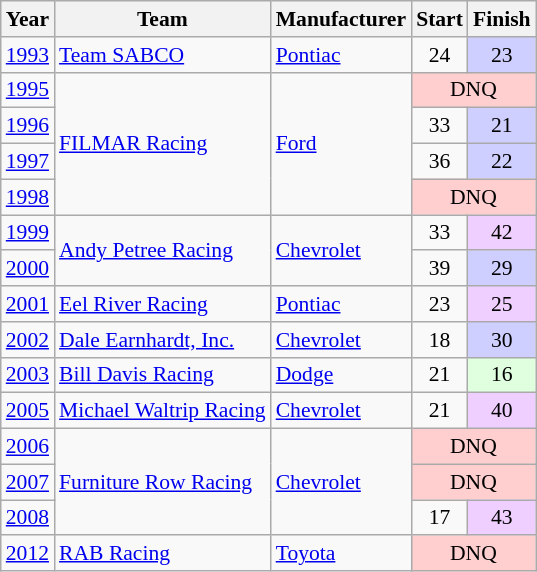<table class="wikitable" style="font-size: 90%;">
<tr>
<th>Year</th>
<th>Team</th>
<th>Manufacturer</th>
<th>Start</th>
<th>Finish</th>
</tr>
<tr>
<td><a href='#'>1993</a></td>
<td><a href='#'>Team SABCO</a></td>
<td><a href='#'>Pontiac</a></td>
<td align=center>24</td>
<td align=center style="background:#CFCFFF;">23</td>
</tr>
<tr>
<td><a href='#'>1995</a></td>
<td rowspan=4><a href='#'>FILMAR Racing</a></td>
<td rowspan=4><a href='#'>Ford</a></td>
<td align=center colspan=2 style="background:#FFCFCF;">DNQ</td>
</tr>
<tr>
<td><a href='#'>1996</a></td>
<td align=center>33</td>
<td align=center style="background:#CFCFFF;">21</td>
</tr>
<tr>
<td><a href='#'>1997</a></td>
<td align=center>36</td>
<td align=center style="background:#CFCFFF;">22</td>
</tr>
<tr>
<td><a href='#'>1998</a></td>
<td align=center colspan=2 style="background:#FFCFCF;">DNQ</td>
</tr>
<tr>
<td><a href='#'>1999</a></td>
<td rowspan=2><a href='#'>Andy Petree Racing</a></td>
<td rowspan=2><a href='#'>Chevrolet</a></td>
<td align=center>33</td>
<td align=center style="background:#EFCFFF;">42</td>
</tr>
<tr>
<td><a href='#'>2000</a></td>
<td align=center>39</td>
<td align=center style="background:#CFCFFF;">29</td>
</tr>
<tr>
<td><a href='#'>2001</a></td>
<td><a href='#'>Eel River Racing</a></td>
<td><a href='#'>Pontiac</a></td>
<td align=center>23</td>
<td align=center style="background:#EFCFFF;">25</td>
</tr>
<tr>
<td><a href='#'>2002</a></td>
<td><a href='#'>Dale Earnhardt, Inc.</a></td>
<td><a href='#'>Chevrolet</a></td>
<td align=center>18</td>
<td align=center style="background:#CFCFFF;">30</td>
</tr>
<tr>
<td><a href='#'>2003</a></td>
<td><a href='#'>Bill Davis Racing</a></td>
<td><a href='#'>Dodge</a></td>
<td align=center>21</td>
<td align=center style="background:#DFFFDF;">16</td>
</tr>
<tr>
<td><a href='#'>2005</a></td>
<td><a href='#'>Michael Waltrip Racing</a></td>
<td><a href='#'>Chevrolet</a></td>
<td align=center>21</td>
<td align=center style="background:#EFCFFF;">40</td>
</tr>
<tr>
<td><a href='#'>2006</a></td>
<td rowspan=3><a href='#'>Furniture Row Racing</a></td>
<td rowspan=3><a href='#'>Chevrolet</a></td>
<td align=center colspan=2 style="background:#FFCFCF;">DNQ</td>
</tr>
<tr>
<td><a href='#'>2007</a></td>
<td align=center colspan=2 style="background:#FFCFCF;">DNQ</td>
</tr>
<tr>
<td><a href='#'>2008</a></td>
<td align=center>17</td>
<td align=center style="background:#EFCFFF;">43</td>
</tr>
<tr>
<td><a href='#'>2012</a></td>
<td><a href='#'>RAB Racing</a></td>
<td><a href='#'>Toyota</a></td>
<td align=center colspan=2 style="background:#FFCFCF;">DNQ</td>
</tr>
</table>
